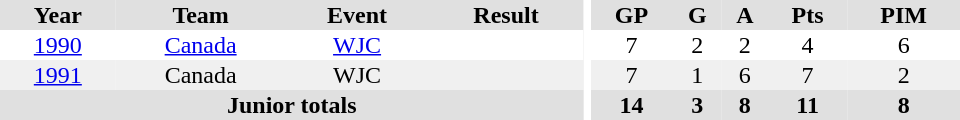<table border="0" cellpadding="1" cellspacing="0" ID="Table3" style="text-align:center; width:40em">
<tr ALIGN="center" bgcolor="#e0e0e0">
<th>Year</th>
<th>Team</th>
<th>Event</th>
<th>Result</th>
<th rowspan="99" bgcolor="#ffffff"></th>
<th>GP</th>
<th>G</th>
<th>A</th>
<th>Pts</th>
<th>PIM</th>
</tr>
<tr>
<td><a href='#'>1990</a></td>
<td><a href='#'>Canada</a></td>
<td><a href='#'>WJC</a></td>
<td></td>
<td>7</td>
<td>2</td>
<td>2</td>
<td>4</td>
<td>6</td>
</tr>
<tr bgcolor="#f0f0f0">
<td><a href='#'>1991</a></td>
<td>Canada</td>
<td>WJC</td>
<td></td>
<td>7</td>
<td>1</td>
<td>6</td>
<td>7</td>
<td>2</td>
</tr>
<tr bgcolor="#e0e0e0">
<th colspan="4">Junior totals</th>
<th>14</th>
<th>3</th>
<th>8</th>
<th>11</th>
<th>8</th>
</tr>
</table>
